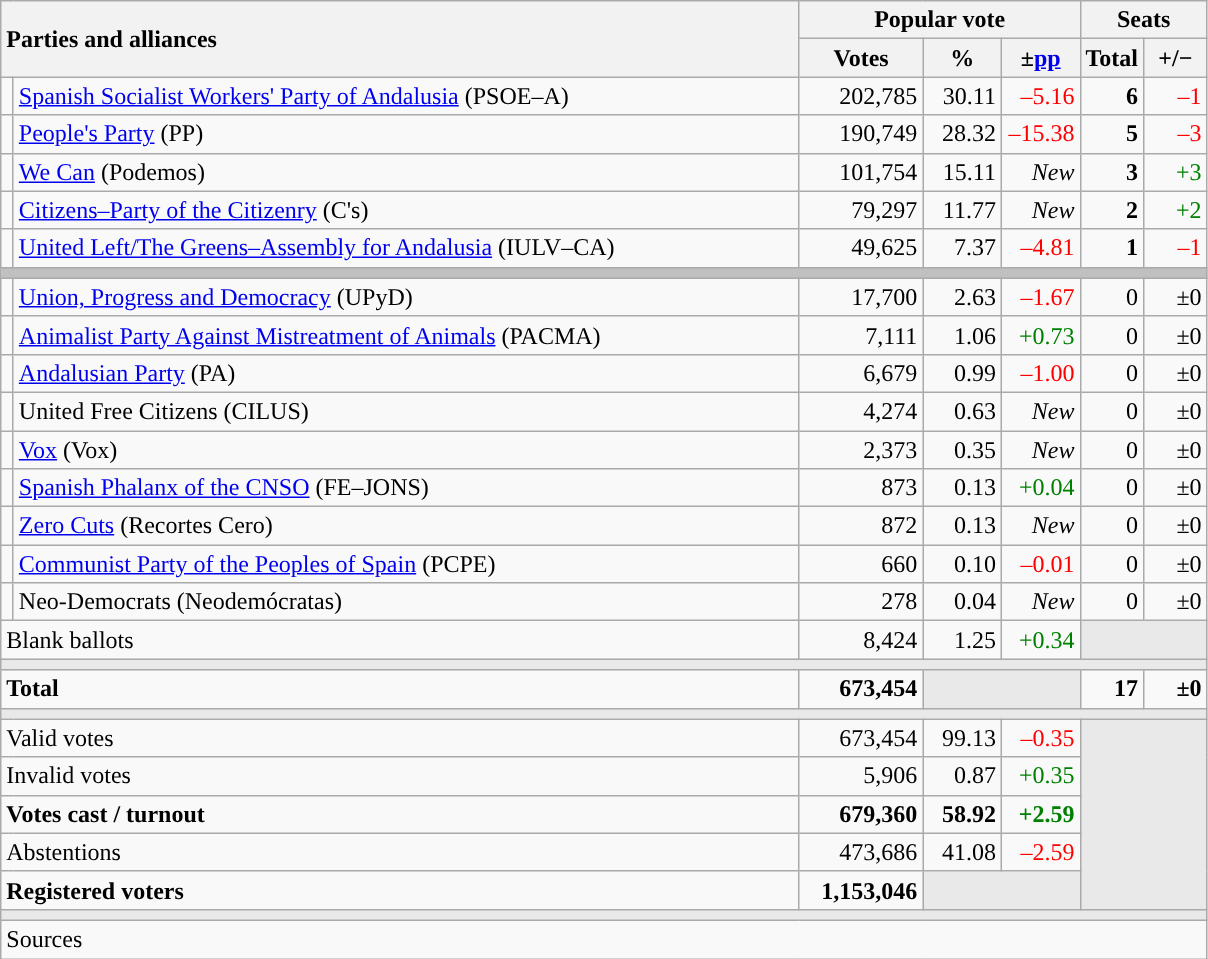<table class="wikitable" style="text-align:right;">
<tr>
<th style="text-align:left;" rowspan="2" colspan="2" width="525">Parties and alliances</th>
<th colspan="3">Popular vote</th>
<th colspan="2">Seats</th>
</tr>
<tr>
<th width="75">Votes</th>
<th width="45">%</th>
<th width="45">±<a href='#'>pp</a></th>
<th width="35">Total</th>
<th width="35">+/−</th>
</tr>
<tr>
<td width="1" style="color:inherit;background:"></td>
<td align="left"><a href='#'>Spanish Socialist Workers' Party of Andalusia</a> (PSOE–A)</td>
<td>202,785</td>
<td>30.11</td>
<td style="color:red;">–5.16</td>
<td><strong>6</strong></td>
<td style="color:red;">–1</td>
</tr>
<tr>
<td style="color:inherit;background:"></td>
<td align="left"><a href='#'>People's Party</a> (PP)</td>
<td>190,749</td>
<td>28.32</td>
<td style="color:red;">–15.38</td>
<td><strong>5</strong></td>
<td style="color:red;">–3</td>
</tr>
<tr>
<td style="color:inherit;background:"></td>
<td align="left"><a href='#'>We Can</a> (Podemos)</td>
<td>101,754</td>
<td>15.11</td>
<td><em>New</em></td>
<td><strong>3</strong></td>
<td style="color:green;">+3</td>
</tr>
<tr>
<td style="color:inherit;background:"></td>
<td align="left"><a href='#'>Citizens–Party of the Citizenry</a> (C's)</td>
<td>79,297</td>
<td>11.77</td>
<td><em>New</em></td>
<td><strong>2</strong></td>
<td style="color:green;">+2</td>
</tr>
<tr>
<td style="color:inherit;background:"></td>
<td align="left"><a href='#'>United Left/The Greens–Assembly for Andalusia</a> (IULV–CA)</td>
<td>49,625</td>
<td>7.37</td>
<td style="color:red;">–4.81</td>
<td><strong>1</strong></td>
<td style="color:red;">–1</td>
</tr>
<tr>
<td colspan="7" bgcolor="#C0C0C0"></td>
</tr>
<tr>
<td style="color:inherit;background:"></td>
<td align="left"><a href='#'>Union, Progress and Democracy</a> (UPyD)</td>
<td>17,700</td>
<td>2.63</td>
<td style="color:red;">–1.67</td>
<td>0</td>
<td>±0</td>
</tr>
<tr>
<td style="color:inherit;background:"></td>
<td align="left"><a href='#'>Animalist Party Against Mistreatment of Animals</a> (PACMA)</td>
<td>7,111</td>
<td>1.06</td>
<td style="color:green;">+0.73</td>
<td>0</td>
<td>±0</td>
</tr>
<tr>
<td style="color:inherit;background:"></td>
<td align="left"><a href='#'>Andalusian Party</a> (PA)</td>
<td>6,679</td>
<td>0.99</td>
<td style="color:red;">–1.00</td>
<td>0</td>
<td>±0</td>
</tr>
<tr>
<td style="color:inherit;background:"></td>
<td align="left">United Free Citizens (CILUS)</td>
<td>4,274</td>
<td>0.63</td>
<td><em>New</em></td>
<td>0</td>
<td>±0</td>
</tr>
<tr>
<td style="color:inherit;background:"></td>
<td align="left"><a href='#'>Vox</a> (Vox)</td>
<td>2,373</td>
<td>0.35</td>
<td><em>New</em></td>
<td>0</td>
<td>±0</td>
</tr>
<tr>
<td style="color:inherit;background:"></td>
<td align="left"><a href='#'>Spanish Phalanx of the CNSO</a> (FE–JONS)</td>
<td>873</td>
<td>0.13</td>
<td style="color:green;">+0.04</td>
<td>0</td>
<td>±0</td>
</tr>
<tr>
<td style="color:inherit;background:"></td>
<td align="left"><a href='#'>Zero Cuts</a> (Recortes Cero)</td>
<td>872</td>
<td>0.13</td>
<td><em>New</em></td>
<td>0</td>
<td>±0</td>
</tr>
<tr>
<td style="color:inherit;background:"></td>
<td align="left"><a href='#'>Communist Party of the Peoples of Spain</a> (PCPE)</td>
<td>660</td>
<td>0.10</td>
<td style="color:red;">–0.01</td>
<td>0</td>
<td>±0</td>
</tr>
<tr>
<td style="color:inherit;background:"></td>
<td align="left">Neo-Democrats (Neodemócratas)</td>
<td>278</td>
<td>0.04</td>
<td><em>New</em></td>
<td>0</td>
<td>±0</td>
</tr>
<tr>
<td align="left" colspan="2">Blank ballots</td>
<td>8,424</td>
<td>1.25</td>
<td style="color:green;">+0.34</td>
<td bgcolor="#E9E9E9" colspan="2"></td>
</tr>
<tr>
<td colspan="7" bgcolor="#E9E9E9"></td>
</tr>
<tr style="font-weight:bold;">
<td align="left" colspan="2">Total</td>
<td>673,454</td>
<td bgcolor="#E9E9E9" colspan="2"></td>
<td>17</td>
<td>±0</td>
</tr>
<tr>
<td colspan="7" bgcolor="#E9E9E9"></td>
</tr>
<tr>
<td align="left" colspan="2">Valid votes</td>
<td>673,454</td>
<td>99.13</td>
<td style="color:red;">–0.35</td>
<td bgcolor="#E9E9E9" colspan="2" rowspan="5"></td>
</tr>
<tr>
<td align="left" colspan="2">Invalid votes</td>
<td>5,906</td>
<td>0.87</td>
<td style="color:green;">+0.35</td>
</tr>
<tr style="font-weight:bold;">
<td align="left" colspan="2">Votes cast / turnout</td>
<td>679,360</td>
<td>58.92</td>
<td style="color:green;">+2.59</td>
</tr>
<tr>
<td align="left" colspan="2">Abstentions</td>
<td>473,686</td>
<td>41.08</td>
<td style="color:red;">–2.59</td>
</tr>
<tr style="font-weight:bold;">
<td align="left" colspan="2">Registered voters</td>
<td>1,153,046</td>
<td style="background:#e9e9e9;" colspan="2"></td>
</tr>
<tr>
<td colspan="7" bgcolor="#E9E9E9"></td>
</tr>
<tr>
<td align="left" colspan="7">Sources</td>
</tr>
</table>
